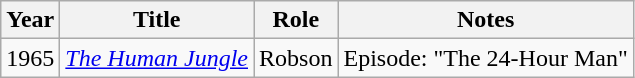<table class="wikitable">
<tr>
<th>Year</th>
<th>Title</th>
<th>Role</th>
<th>Notes</th>
</tr>
<tr>
<td>1965</td>
<td><em><a href='#'>The Human Jungle</a></em></td>
<td>Robson</td>
<td>Episode: "The 24-Hour Man"</td>
</tr>
</table>
